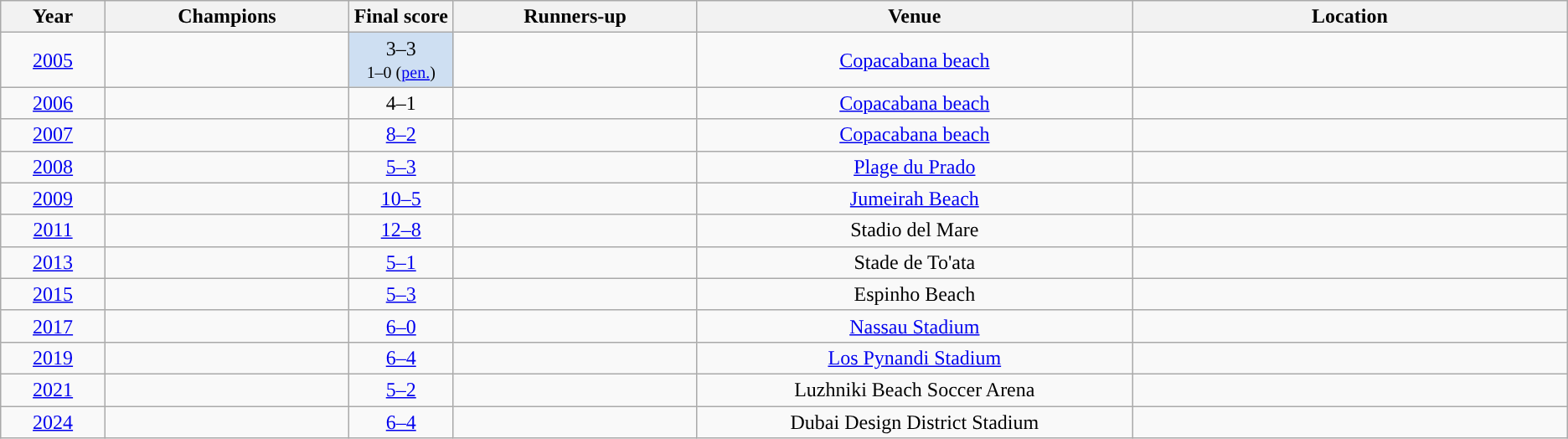<table class="sortable wikitable">
<tr>
<th style="width:6%;">Year</th>
<th style="width:14%;">Champions</th>
<th style="width:6%;">Final score</th>
<th style="width:14%;">Runners-up</th>
<th style="width:25%;">Venue</th>
<th style="width:25%;">Location</th>
</tr>
<tr>
<td align=center><a href='#'>2005</a></td>
<td align=right></td>
<td style="text-align:center; background:#cedff2;">3–3<br> <small>1–0 (<a href='#'>pen.</a>)</small></td>
<td align=left></td>
<td align=center><a href='#'>Copacabana beach</a></td>
<td align=center></td>
</tr>
<tr>
<td align=center><a href='#'>2006</a></td>
<td align=right></td>
<td align=center>4–1</td>
<td align=left></td>
<td align=center><a href='#'>Copacabana beach</a></td>
<td align=center></td>
</tr>
<tr>
<td align=center><a href='#'>2007</a></td>
<td align=right></td>
<td align=center><a href='#'>8–2</a></td>
<td align=left></td>
<td align=center><a href='#'>Copacabana beach</a></td>
<td align=center></td>
</tr>
<tr>
<td align=center><a href='#'>2008</a></td>
<td align=right></td>
<td align=center><a href='#'>5–3</a></td>
<td align=left></td>
<td align=center><a href='#'>Plage du Prado</a></td>
<td align=center></td>
</tr>
<tr>
<td align=center><a href='#'>2009</a></td>
<td align=right></td>
<td align=center><a href='#'>10–5</a></td>
<td align=left></td>
<td align=center><a href='#'>Jumeirah Beach</a></td>
<td align=center></td>
</tr>
<tr>
<td align=center><a href='#'>2011</a></td>
<td align=right></td>
<td align=center><a href='#'>12–8</a></td>
<td align=left></td>
<td align=center>Stadio del Mare</td>
<td align=center></td>
</tr>
<tr>
<td align=center><a href='#'>2013</a></td>
<td align=right></td>
<td align=center><a href='#'>5–1</a></td>
<td align=left></td>
<td align=center>Stade de To'ata</td>
<td align=center></td>
</tr>
<tr>
<td align=center><a href='#'>2015</a></td>
<td align=right></td>
<td align=center><a href='#'>5–3</a></td>
<td align=left></td>
<td align=center>Espinho Beach</td>
<td align=center></td>
</tr>
<tr>
<td align=center><a href='#'>2017</a></td>
<td align=right></td>
<td align=center><a href='#'>6–0</a></td>
<td align=left></td>
<td align=center><a href='#'>Nassau Stadium</a></td>
<td align=center></td>
</tr>
<tr>
<td align=center><a href='#'>2019</a></td>
<td align=right></td>
<td align=center><a href='#'>6–4</a></td>
<td align=left></td>
<td align=center><a href='#'>Los Pynandi Stadium</a></td>
<td align=center></td>
</tr>
<tr>
<td align=center><a href='#'>2021</a></td>
<td align=right></td>
<td align=center><a href='#'>5–2</a></td>
<td align=left></td>
<td align=center>Luzhniki Beach Soccer Arena</td>
<td align=center></td>
</tr>
<tr>
<td align=center><a href='#'>2024</a></td>
<td align=right></td>
<td align=center><a href='#'>6–4</a></td>
<td align=left></td>
<td align=center>Dubai Design District Stadium</td>
<td align=center></td>
</tr>
</table>
